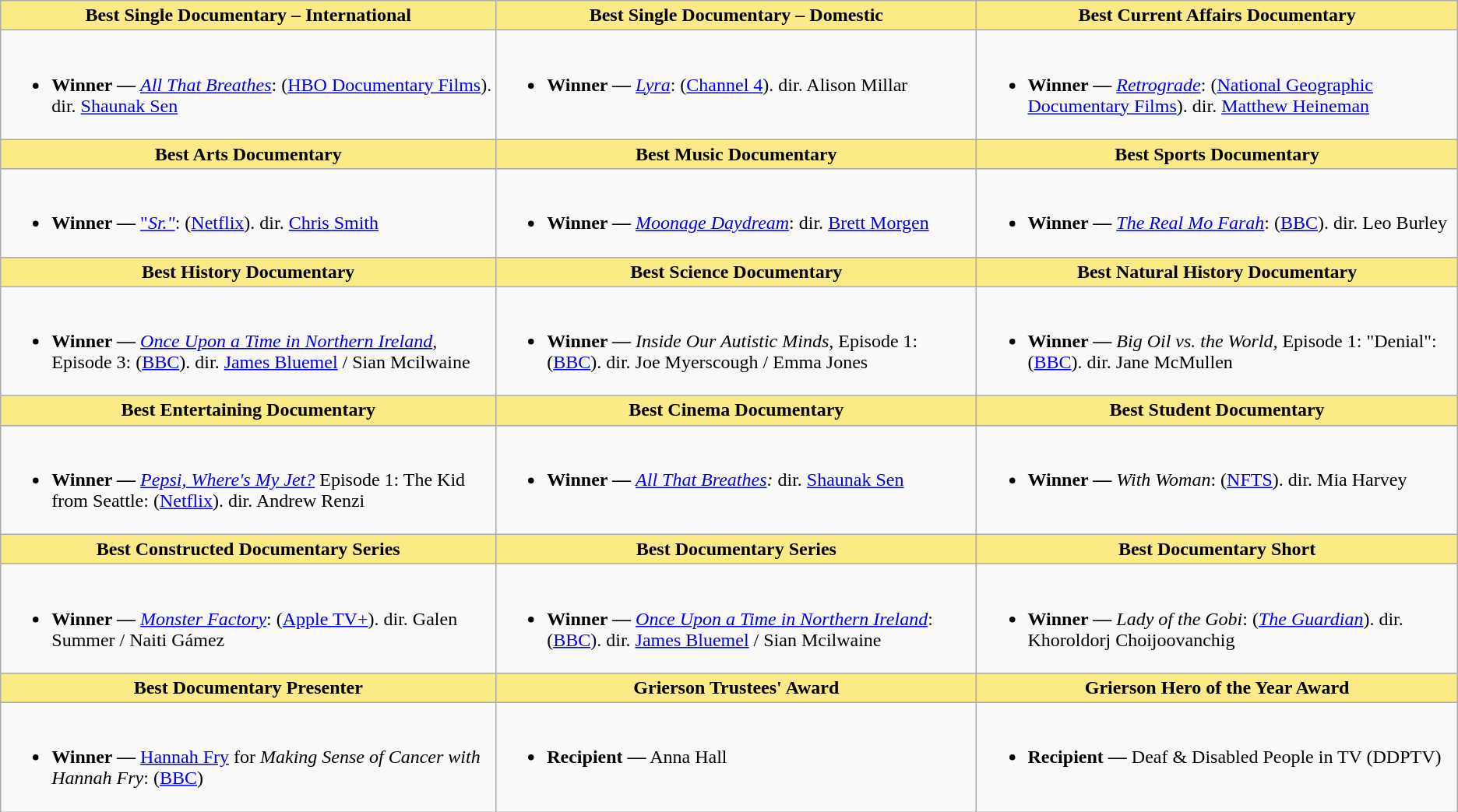<table class="wikitable" style="font-size:100%">
<tr>
<th style="background:#FAEB86;" width="34%">Best Single Documentary – International</th>
<th style="background:#FAEB86;" width="33%">Best Single Documentary – Domestic</th>
<th style="background:#FAEB86;" width="33%">Best Current Affairs Documentary</th>
</tr>
<tr>
<td style="vertical-align:top"><br><ul><li><strong>Winner —</strong> <em><a href='#'>All That Breathes</a></em>: (<a href='#'>HBO Documentary Films</a>). dir. <a href='#'>Shaunak Sen</a></li></ul></td>
<td style="vertical-align:top"><br><ul><li><strong>Winner —</strong> <em><a href='#'>Lyra</a></em>: (<a href='#'>Channel 4</a>). dir. Alison Millar</li></ul></td>
<td style="vertical-align:top"><br><ul><li><strong>Winner —</strong> <em><a href='#'>Retrograde</a></em>: (<a href='#'>National Geographic Documentary Films</a>). dir. <a href='#'>Matthew Heineman</a></li></ul></td>
</tr>
<tr>
<th style="background:#FAEB86;" width="34%">Best Arts Documentary</th>
<th style="background:#FAEB86;" width="33%">Best Music Documentary</th>
<th style="background:#FAEB86;" width="33%">Best Sports Documentary</th>
</tr>
<tr>
<td style="vertical-align:top"><br><ul><li><strong>Winner —</strong> <a href='#'>"<em>Sr."</em></a>: (<a href='#'>Netflix</a>). dir. <a href='#'>Chris Smith</a></li></ul></td>
<td style="vertical-align:top"><br><ul><li><strong>Winner —</strong> <em><a href='#'>Moonage Daydream</a></em>: dir. <a href='#'>Brett Morgen</a></li></ul></td>
<td style="vertical-align:top"><br><ul><li><strong>Winner —</strong> <em><a href='#'>The Real Mo Farah</a></em>: (<a href='#'>BBC</a>). dir. Leo Burley</li></ul></td>
</tr>
<tr>
<th style="background:#FAEB86;" width="34%">Best History Documentary</th>
<th style="background:#FAEB86;" width="33%">Best Science Documentary</th>
<th style="background:#FAEB86;" width="33%">Best Natural History Documentary</th>
</tr>
<tr>
<td style="vertical-align:top"><br><ul><li><strong>Winner —</strong> <em><a href='#'>Once Upon a Time in Northern Ireland</a>,</em> Episode 3: (<a href='#'>BBC</a>). dir. <a href='#'>James Bluemel</a> / Sian Mcilwaine</li></ul></td>
<td style="vertical-align:top"><br><ul><li><strong>Winner —</strong> <em>Inside Our Autistic Minds,</em> Episode 1: (<a href='#'>BBC</a>). dir. Joe Myerscough / Emma Jones</li></ul></td>
<td style="vertical-align:top"><br><ul><li><strong>Winner —</strong> <em>Big Oil vs. the World,</em> Episode 1: "Denial": (<a href='#'>BBC</a>). dir. Jane McMullen</li></ul></td>
</tr>
<tr>
<th style="background:#FAEB86;" width="34%">Best Entertaining Documentary</th>
<th style="background:#FAEB86;" width="33%">Best Cinema Documentary</th>
<th style="background:#FAEB86;" width="33%">Best Student Documentary</th>
</tr>
<tr>
<td style="vertical-align:top"><br><ul><li><strong>Winner —</strong> <em><a href='#'>Pepsi, Where's My Jet?</a></em> Episode 1: The Kid from Seattle: (<a href='#'>Netflix</a>). dir. Andrew Renzi</li></ul></td>
<td style="vertical-align:top"><br><ul><li><strong>Winner —</strong> <em><a href='#'>All That Breathes</a>:</em> dir. <a href='#'>Shaunak Sen</a></li></ul></td>
<td style="vertical-align:top"><br><ul><li><strong>Winner —</strong> <em>With Woman</em>: (<a href='#'>NFTS</a>). dir. Mia Harvey</li></ul></td>
</tr>
<tr>
<th style="background:#FAEB86;" width="34%">Best Constructed Documentary Series</th>
<th style="background:#FAEB86;" width="33%">Best Documentary Series</th>
<th style="background:#FAEB86;" width="33%">Best Documentary Short</th>
</tr>
<tr>
<td style="vertical-align:top"><br><ul><li><strong>Winner —</strong> <em><a href='#'>Monster Factory</a></em>: (<a href='#'>Apple TV+</a>). dir. Galen Summer / Naiti Gámez</li></ul></td>
<td style="vertical-align:top"><br><ul><li><strong>Winner —</strong> <em><a href='#'>Once Upon a Time in Northern Ireland</a></em>: (<a href='#'>BBC</a>). dir. <a href='#'>James Bluemel</a> / Sian Mcilwaine</li></ul></td>
<td style="vertical-align:top"><br><ul><li><strong>Winner —</strong> <em>Lady of the Gobi</em>: (<em><a href='#'>The Guardian</a></em>). dir. Khoroldorj Choijoovanchig</li></ul></td>
</tr>
<tr>
<th style="background:#FAEB86;" width="34%">Best Documentary Presenter</th>
<th style="background:#FAEB86;" width="33%">Grierson Trustees' Award</th>
<th style="background:#FAEB86;" width="33%">Grierson Hero of the Year Award</th>
</tr>
<tr>
<td style="vertical-align:top"><br><ul><li><strong>Winner —</strong> <a href='#'>Hannah Fry</a> for <em>Making Sense of Cancer with Hannah Fry</em>: (<a href='#'>BBC</a>)</li></ul></td>
<td style="vertical-align:top"><br><ul><li><strong>Recipient —</strong> Anna Hall</li></ul></td>
<td style="vertical-align:top"><br><ul><li><strong>Recipient —</strong> Deaf & Disabled People in TV (DDPTV)</li></ul></td>
</tr>
</table>
